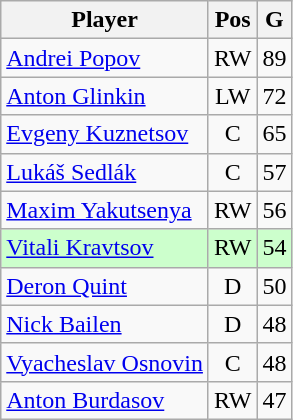<table class="wikitable">
<tr>
<th>Player</th>
<th>Pos</th>
<th>G</th>
</tr>
<tr style="text-align:center;">
<td style="text-align:left;"> <a href='#'>Andrei Popov</a></td>
<td>RW</td>
<td>89</td>
</tr>
<tr style="text-align:center;">
<td style="text-align:left;"> <a href='#'>Anton Glinkin</a></td>
<td>LW</td>
<td>72</td>
</tr>
<tr style="text-align:center;">
<td style="text-align:left;"> <a href='#'>Evgeny Kuznetsov</a></td>
<td>C</td>
<td>65</td>
</tr>
<tr style="text-align:center;">
<td style="text-align:left;"> <a href='#'>Lukáš Sedlák</a></td>
<td>C</td>
<td>57</td>
</tr>
<tr style="text-align:center;">
<td style="text-align:left;"> <a href='#'>Maxim Yakutsenya</a></td>
<td>RW</td>
<td>56</td>
</tr>
<tr style="text-align:center;" bgcolor="#cfc">
<td style="text-align:left;"> <a href='#'>Vitali Kravtsov</a></td>
<td>RW</td>
<td>54</td>
</tr>
<tr style="text-align:center;">
<td style="text-align:left;"> <a href='#'>Deron Quint</a></td>
<td>D</td>
<td>50</td>
</tr>
<tr style="text-align:center;">
<td style="text-align:left;"> <a href='#'>Nick Bailen</a></td>
<td>D</td>
<td>48</td>
</tr>
<tr style="text-align:center;">
<td style="text-align:left;"> <a href='#'>Vyacheslav Osnovin</a></td>
<td>C</td>
<td>48</td>
</tr>
<tr style="text-align:center;">
<td style="text-align:left;"> <a href='#'>Anton Burdasov</a></td>
<td>RW</td>
<td>47</td>
</tr>
</table>
